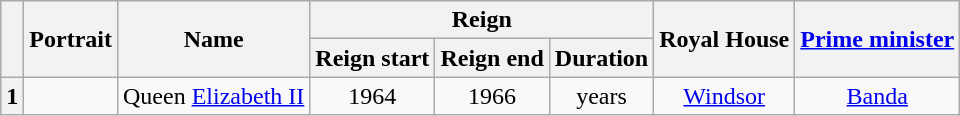<table class="wikitable" style="text-align:center">
<tr>
<th rowspan="2"></th>
<th rowspan="2">Portrait</th>
<th rowspan="2">Name<br></th>
<th colspan="3">Reign</th>
<th rowspan="2">Royal House</th>
<th rowspan="2"><a href='#'>Prime minister</a></th>
</tr>
<tr>
<th>Reign start</th>
<th>Reign end</th>
<th>Duration</th>
</tr>
<tr>
<th>1</th>
<td></td>
<td>Queen <a href='#'>Elizabeth II</a><br></td>
<td> 1964</td>
<td> 1966</td>
<td> years</td>
<td><a href='#'>Windsor</a></td>
<td><a href='#'>Banda</a></td>
</tr>
</table>
